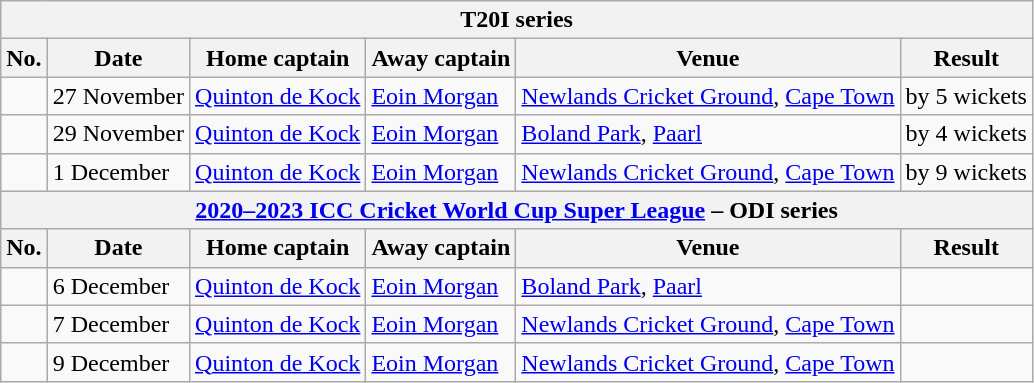<table class="wikitable">
<tr>
<th colspan="9">T20I series</th>
</tr>
<tr>
<th>No.</th>
<th>Date</th>
<th>Home captain</th>
<th>Away captain</th>
<th>Venue</th>
<th>Result</th>
</tr>
<tr>
<td></td>
<td>27 November</td>
<td><a href='#'>Quinton de Kock</a></td>
<td><a href='#'>Eoin Morgan</a></td>
<td><a href='#'>Newlands Cricket Ground</a>, <a href='#'>Cape Town</a></td>
<td> by 5 wickets</td>
</tr>
<tr>
<td></td>
<td>29 November</td>
<td><a href='#'>Quinton de Kock</a></td>
<td><a href='#'>Eoin Morgan</a></td>
<td><a href='#'>Boland Park</a>, <a href='#'>Paarl</a></td>
<td> by 4 wickets</td>
</tr>
<tr>
<td></td>
<td>1 December</td>
<td><a href='#'>Quinton de Kock</a></td>
<td><a href='#'>Eoin Morgan</a></td>
<td><a href='#'>Newlands Cricket Ground</a>, <a href='#'>Cape Town</a></td>
<td> by 9 wickets</td>
</tr>
<tr>
<th colspan="9"><a href='#'>2020–2023 ICC Cricket World Cup Super League</a> – ODI series</th>
</tr>
<tr>
<th>No.</th>
<th>Date</th>
<th>Home captain</th>
<th>Away captain</th>
<th>Venue</th>
<th>Result</th>
</tr>
<tr>
<td></td>
<td>6 December</td>
<td><a href='#'>Quinton de Kock</a></td>
<td><a href='#'>Eoin Morgan</a></td>
<td><a href='#'>Boland Park</a>, <a href='#'>Paarl</a></td>
<td></td>
</tr>
<tr>
<td></td>
<td>7 December</td>
<td><a href='#'>Quinton de Kock</a></td>
<td><a href='#'>Eoin Morgan</a></td>
<td><a href='#'>Newlands Cricket Ground</a>, <a href='#'>Cape Town</a></td>
<td></td>
</tr>
<tr>
<td></td>
<td>9 December</td>
<td><a href='#'>Quinton de Kock</a></td>
<td><a href='#'>Eoin Morgan</a></td>
<td><a href='#'>Newlands Cricket Ground</a>, <a href='#'>Cape Town</a></td>
<td></td>
</tr>
</table>
